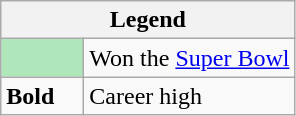<table class="wikitable">
<tr>
<th colspan="2">Legend</th>
</tr>
<tr>
<td style="background:#afe6ba; width:3em;"></td>
<td>Won the <a href='#'>Super Bowl</a></td>
</tr>
<tr>
<td><strong>Bold</strong></td>
<td>Career high</td>
</tr>
</table>
